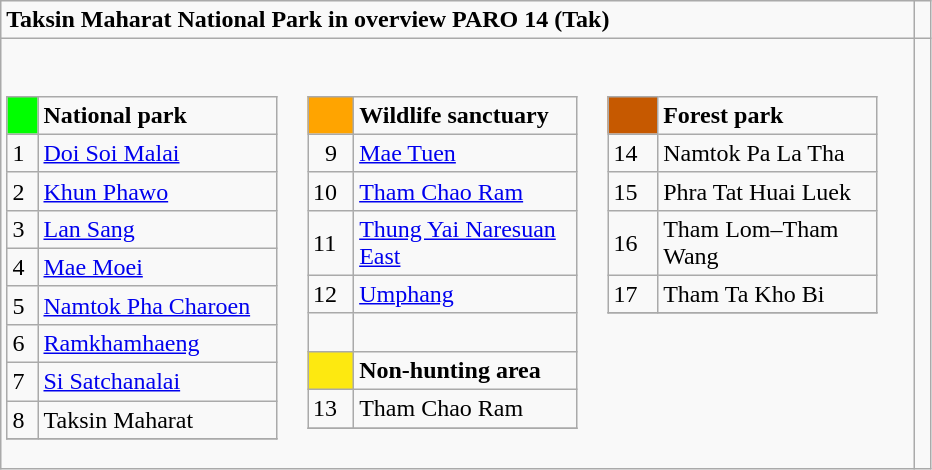<table role="presentation" class="wikitable mw-collapsible mw-collapsed">
<tr>
<td><strong>Taksin Maharat National Park in overview PARO 14 (Tak)</strong></td>
<td> </td>
</tr>
<tr>
<td><br><table class= "wikitable" style= "width:30%; display:inline-table;">
<tr>
<td style="width:3%; background:#00FF00;"> </td>
<td style="width:27%;"><strong>National park</strong></td>
</tr>
<tr>
<td>1</td>
<td><a href='#'>Doi Soi Malai</a></td>
</tr>
<tr>
<td>2</td>
<td><a href='#'>Khun Phawo</a></td>
</tr>
<tr>
<td>3</td>
<td><a href='#'>Lan Sang</a></td>
</tr>
<tr>
<td>4</td>
<td><a href='#'>Mae Moei</a></td>
</tr>
<tr>
<td>5</td>
<td><a href='#'>Namtok Pha Charoen</a></td>
</tr>
<tr>
<td>6</td>
<td><a href='#'>Ramkhamhaeng</a></td>
</tr>
<tr>
<td>7</td>
<td><a href='#'>Si Satchanalai</a></td>
</tr>
<tr>
<td>8</td>
<td>Taksin Maharat</td>
</tr>
<tr>
</tr>
</table>
<table class= "wikitable" style= "width:30%; display:inline-table;">
<tr>
<td style="background:#FFA400;"> </td>
<td><strong>Wildlife sanctuary</strong></td>
</tr>
<tr>
<td>  9</td>
<td><a href='#'>Mae Tuen</a></td>
</tr>
<tr>
<td>10</td>
<td><a href='#'>Tham Chao Ram</a></td>
</tr>
<tr>
<td>11</td>
<td><a href='#'>Thung Yai Naresuan East</a></td>
</tr>
<tr>
<td>12</td>
<td><a href='#'>Umphang</a></td>
</tr>
<tr>
<td>  </td>
</tr>
<tr>
<td style="width:3%; background:#FDE910;"> </td>
<td style="width:30%;"><strong>Non-hunting area</strong></td>
</tr>
<tr>
<td>13</td>
<td>Tham Chao Ram</td>
</tr>
<tr>
</tr>
</table>
<table class= "wikitable" style= "width:30%; display:inline-table;">
<tr>
<td style="width:3%; background:#C65900;"> </td>
<td style="width:27%;"><strong>Forest park</strong></td>
</tr>
<tr>
<td>14</td>
<td>Namtok Pa La Tha</td>
</tr>
<tr>
<td>15</td>
<td>Phra Tat Huai Luek</td>
</tr>
<tr>
<td>16</td>
<td>Tham Lom–Tham Wang</td>
</tr>
<tr>
<td>17</td>
<td>Tham Ta Kho Bi</td>
</tr>
<tr>
</tr>
</table>
</td>
</tr>
</table>
